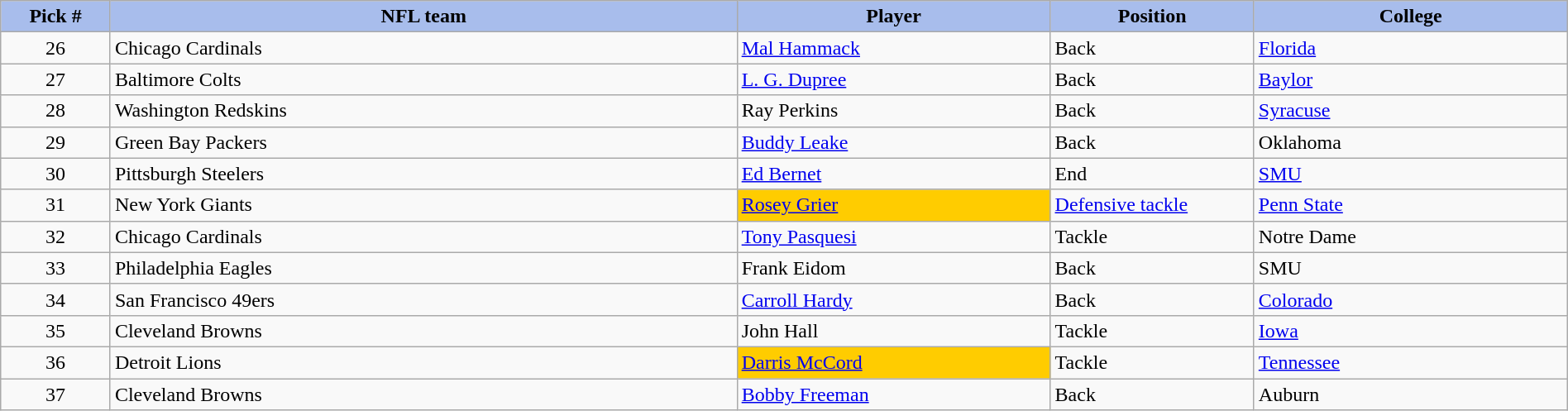<table class="wikitable sortable sortable" style="width: 100%">
<tr>
<th style="background:#A8BDEC;" width=7%>Pick #</th>
<th width=40% style="background:#A8BDEC;">NFL team</th>
<th width=20% style="background:#A8BDEC;">Player</th>
<th width=13% style="background:#A8BDEC;">Position</th>
<th style="background:#A8BDEC;">College</th>
</tr>
<tr>
<td align=center>26</td>
<td>Chicago Cardinals</td>
<td><a href='#'>Mal Hammack</a></td>
<td>Back</td>
<td><a href='#'>Florida</a></td>
</tr>
<tr>
<td align=center>27</td>
<td>Baltimore Colts</td>
<td><a href='#'>L. G. Dupree</a></td>
<td>Back</td>
<td><a href='#'>Baylor</a></td>
</tr>
<tr>
<td align=center>28</td>
<td>Washington Redskins</td>
<td>Ray Perkins</td>
<td>Back</td>
<td><a href='#'>Syracuse</a></td>
</tr>
<tr>
<td align=center>29</td>
<td>Green Bay Packers</td>
<td><a href='#'>Buddy Leake</a></td>
<td>Back</td>
<td>Oklahoma</td>
</tr>
<tr>
<td align=center>30</td>
<td>Pittsburgh Steelers</td>
<td><a href='#'>Ed Bernet</a></td>
<td>End</td>
<td><a href='#'>SMU</a></td>
</tr>
<tr>
<td align=center>31</td>
<td>New York Giants</td>
<td bgcolor="#FFCC00"><a href='#'>Rosey Grier</a></td>
<td><a href='#'>Defensive tackle</a></td>
<td><a href='#'>Penn State</a></td>
</tr>
<tr>
<td align=center>32</td>
<td>Chicago Cardinals</td>
<td><a href='#'>Tony Pasquesi</a></td>
<td>Tackle</td>
<td>Notre Dame</td>
</tr>
<tr>
<td align=center>33</td>
<td>Philadelphia Eagles</td>
<td>Frank Eidom</td>
<td>Back</td>
<td>SMU</td>
</tr>
<tr>
<td align=center>34</td>
<td>San Francisco 49ers</td>
<td><a href='#'>Carroll Hardy</a></td>
<td>Back</td>
<td><a href='#'>Colorado</a></td>
</tr>
<tr>
<td align=center>35</td>
<td>Cleveland Browns</td>
<td>John Hall</td>
<td>Tackle</td>
<td><a href='#'>Iowa</a></td>
</tr>
<tr>
<td align=center>36</td>
<td>Detroit Lions</td>
<td bgcolor="#FFCC00"><a href='#'>Darris McCord</a></td>
<td>Tackle</td>
<td><a href='#'>Tennessee</a></td>
</tr>
<tr>
<td align=center>37</td>
<td>Cleveland Browns</td>
<td><a href='#'>Bobby Freeman</a></td>
<td>Back</td>
<td>Auburn</td>
</tr>
</table>
